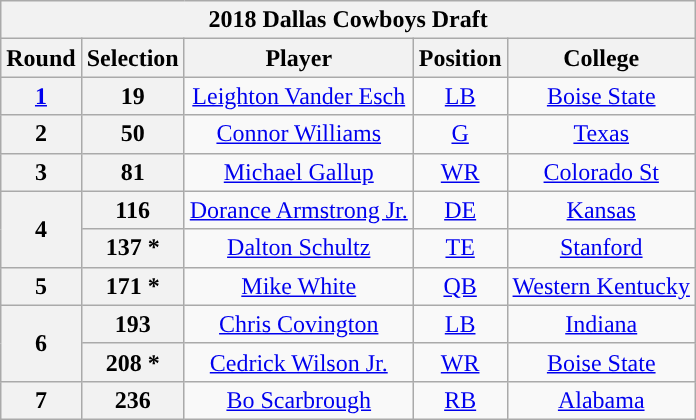<table class="wikitable" style="text-align: center">
<tr>
<th colspan="5">2018 Dallas Cowboys Draft</th>
</tr>
<tr>
<th>Round</th>
<th>Selection</th>
<th>Player</th>
<th>Position</th>
<th>College</th>
</tr>
<tr>
<th><a href='#'>1</a></th>
<th>19</th>
<td><a href='#'>Leighton Vander Esch</a></td>
<td><a href='#'>LB</a></td>
<td><a href='#'>Boise State</a></td>
</tr>
<tr>
<th>2</th>
<th>50</th>
<td><a href='#'>Connor Williams</a></td>
<td><a href='#'>G</a></td>
<td><a href='#'>Texas</a></td>
</tr>
<tr>
<th>3</th>
<th>81</th>
<td><a href='#'>Michael Gallup</a></td>
<td><a href='#'>WR</a></td>
<td><a href='#'>Colorado St</a></td>
</tr>
<tr>
<th rowspan="2">4</th>
<th>116</th>
<td><a href='#'>Dorance Armstrong Jr.</a></td>
<td><a href='#'>DE</a></td>
<td><a href='#'>Kansas</a></td>
</tr>
<tr>
<th>137 *</th>
<td><a href='#'>Dalton Schultz</a></td>
<td><a href='#'>TE</a></td>
<td><a href='#'>Stanford</a></td>
</tr>
<tr>
<th>5</th>
<th>171 *</th>
<td><a href='#'>Mike White</a></td>
<td><a href='#'>QB</a></td>
<td><a href='#'>Western Kentucky</a></td>
</tr>
<tr>
<th rowspan="2">6</th>
<th>193</th>
<td><a href='#'>Chris Covington</a></td>
<td><a href='#'>LB</a></td>
<td><a href='#'>Indiana</a></td>
</tr>
<tr>
<th>208 *</th>
<td><a href='#'>Cedrick Wilson Jr.</a></td>
<td><a href='#'>WR</a></td>
<td><a href='#'>Boise State</a></td>
</tr>
<tr>
<th>7</th>
<th>236</th>
<td><a href='#'>Bo Scarbrough</a></td>
<td><a href='#'>RB</a></td>
<td><a href='#'>Alabama</a></td>
</tr>
</table>
